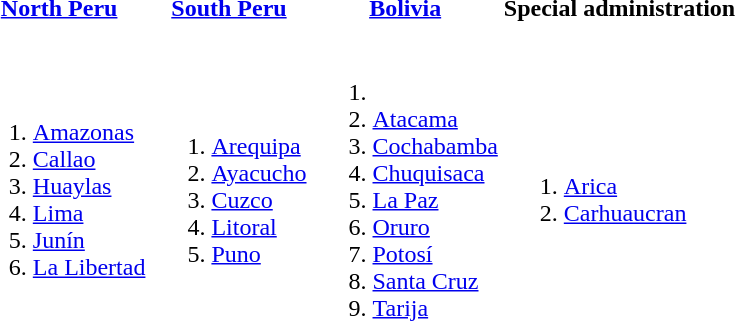<table style="margin:1em auto;">
<tr>
<th> <a href='#'>North Peru</a></th>
<th> <a href='#'>South Peru</a></th>
<th> <a href='#'>Bolivia</a></th>
<th>Special administration</th>
</tr>
<tr>
<td><br><ol><li><a href='#'>Amazonas</a></li><li><a href='#'>Callao</a></li><li><a href='#'>Huaylas</a></li><li><a href='#'>Lima</a></li><li><a href='#'>Junín</a></li><li><a href='#'>La Libertad</a></li></ol></td>
<td><br><ol><li><a href='#'>Arequipa</a></li><li><a href='#'>Ayacucho</a></li><li><a href='#'>Cuzco</a></li><li><a href='#'>Litoral</a></li><li><a href='#'>Puno</a></li></ol></td>
<td><br><ol><li></li><li><a href='#'>Atacama</a></li><li><a href='#'>Cochabamba</a></li><li><a href='#'>Chuquisaca</a></li><li><a href='#'>La Paz</a></li><li><a href='#'>Oruro</a></li><li><a href='#'>Potosí</a></li><li><a href='#'>Santa Cruz</a></li><li><a href='#'>Tarija</a></li></ol></td>
<td><br><ol><li><a href='#'>Arica</a></li><li><a href='#'>Carhuaucran</a></li></ol></td>
</tr>
</table>
